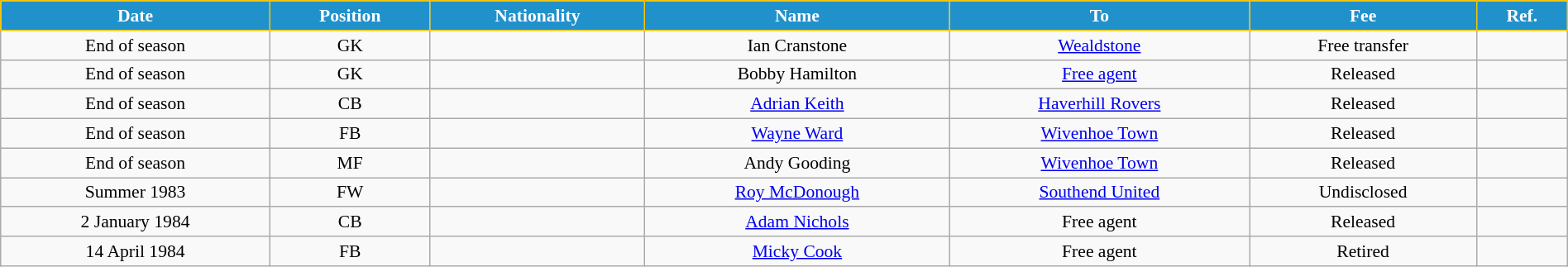<table class="wikitable" style="text-align:center; font-size:90%; width:100%;">
<tr>
<th style="background:#2191CC; color:white; border:1px solid #F7C408; text-align:center;">Date</th>
<th style="background:#2191CC; color:white; border:1px solid #F7C408; text-align:center;">Position</th>
<th style="background:#2191CC; color:white; border:1px solid #F7C408; text-align:center;">Nationality</th>
<th style="background:#2191CC; color:white; border:1px solid #F7C408; text-align:center;">Name</th>
<th style="background:#2191CC; color:white; border:1px solid #F7C408; text-align:center;">To</th>
<th style="background:#2191CC; color:white; border:1px solid #F7C408; text-align:center;">Fee</th>
<th style="background:#2191CC; color:white; border:1px solid #F7C408; text-align:center;">Ref.</th>
</tr>
<tr>
<td>End of season</td>
<td>GK</td>
<td></td>
<td>Ian Cranstone</td>
<td> <a href='#'>Wealdstone</a></td>
<td>Free transfer</td>
<td></td>
</tr>
<tr>
<td>End of season</td>
<td>GK</td>
<td></td>
<td>Bobby Hamilton</td>
<td><a href='#'>Free agent</a></td>
<td>Released</td>
<td></td>
</tr>
<tr>
<td>End of season</td>
<td>CB</td>
<td></td>
<td><a href='#'>Adrian Keith</a></td>
<td> <a href='#'>Haverhill Rovers</a></td>
<td>Released</td>
<td></td>
</tr>
<tr>
<td>End of season</td>
<td>FB</td>
<td></td>
<td><a href='#'>Wayne Ward</a></td>
<td> <a href='#'>Wivenhoe Town</a></td>
<td>Released</td>
<td></td>
</tr>
<tr>
<td>End of season</td>
<td>MF</td>
<td></td>
<td>Andy Gooding</td>
<td> <a href='#'>Wivenhoe Town</a></td>
<td>Released</td>
<td></td>
</tr>
<tr>
<td>Summer 1983</td>
<td>FW</td>
<td></td>
<td><a href='#'>Roy McDonough</a></td>
<td> <a href='#'>Southend United</a></td>
<td>Undisclosed</td>
<td></td>
</tr>
<tr>
<td>2 January 1984</td>
<td>CB</td>
<td></td>
<td><a href='#'>Adam Nichols</a></td>
<td>Free agent</td>
<td>Released</td>
<td></td>
</tr>
<tr>
<td>14 April 1984</td>
<td>FB</td>
<td></td>
<td><a href='#'>Micky Cook</a></td>
<td>Free agent</td>
<td>Retired</td>
<td></td>
</tr>
</table>
